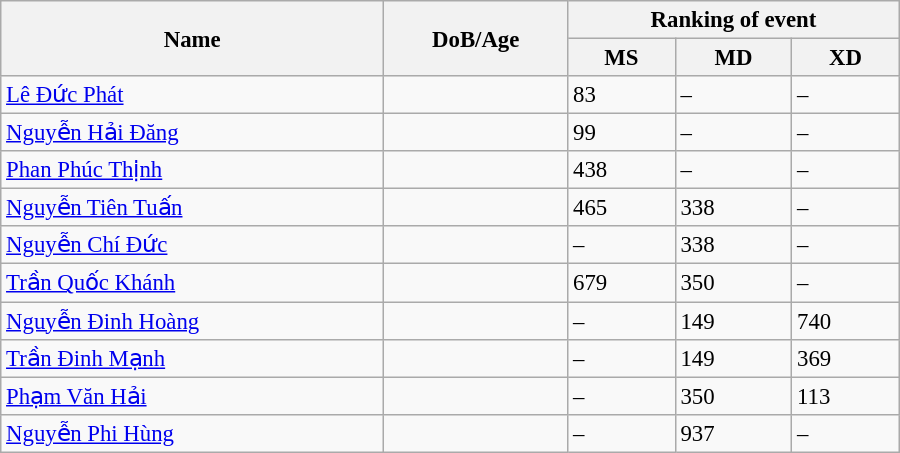<table class="wikitable" style="width:600px; font-size:95%;">
<tr>
<th rowspan="2" align="left">Name</th>
<th rowspan="2" align="left">DoB/Age</th>
<th colspan="3" align="center">Ranking of event</th>
</tr>
<tr>
<th align="center">MS</th>
<th>MD</th>
<th align="center">XD</th>
</tr>
<tr>
<td><a href='#'>Lê Đức Phát</a></td>
<td></td>
<td>83</td>
<td>–</td>
<td>–</td>
</tr>
<tr>
<td><a href='#'>Nguyễn Hải Đăng</a></td>
<td></td>
<td>99</td>
<td>–</td>
<td>–</td>
</tr>
<tr>
<td><a href='#'>Phan Phúc Thịnh</a></td>
<td></td>
<td>438</td>
<td>–</td>
<td>–</td>
</tr>
<tr>
<td><a href='#'>Nguyễn Tiên Tuấn</a></td>
<td></td>
<td>465</td>
<td>338</td>
<td>–</td>
</tr>
<tr>
<td><a href='#'>Nguyễn Chí Đức</a></td>
<td></td>
<td>–</td>
<td>338</td>
<td>–</td>
</tr>
<tr>
<td><a href='#'>Trần Quốc Khánh</a></td>
<td></td>
<td>679</td>
<td>350</td>
<td>–</td>
</tr>
<tr>
<td><a href='#'>Nguyễn Đinh Hoàng</a></td>
<td></td>
<td>–</td>
<td>149</td>
<td>740</td>
</tr>
<tr>
<td><a href='#'>Trần Đinh Mạnh</a></td>
<td></td>
<td>–</td>
<td>149</td>
<td>369</td>
</tr>
<tr>
<td><a href='#'>Phạm Văn Hải</a></td>
<td></td>
<td>–</td>
<td>350</td>
<td>113</td>
</tr>
<tr>
<td><a href='#'>Nguyễn Phi Hùng</a></td>
<td></td>
<td>–</td>
<td>937</td>
<td>–</td>
</tr>
</table>
